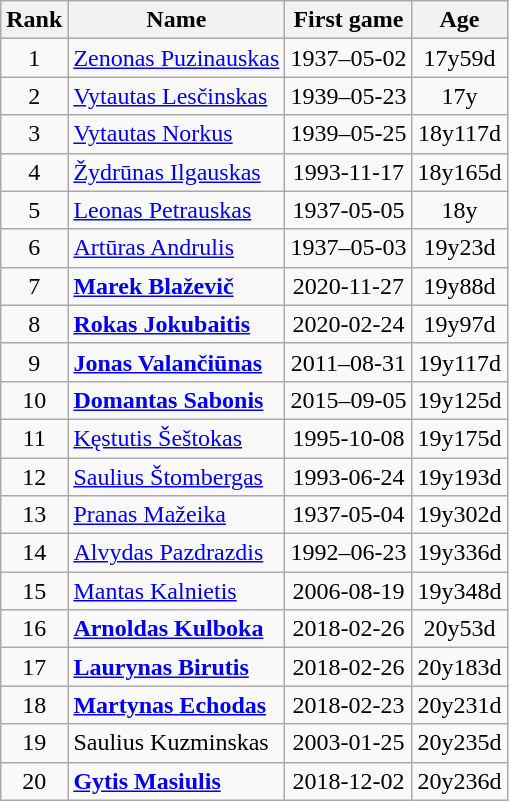<table class="wikitable sortable" style="text-align: center;">
<tr>
<th>Rank</th>
<th class="unsortable">Name</th>
<th class="unsortable">First game</th>
<th>Age</th>
</tr>
<tr>
<td>1</td>
<td style="text-align: left;"><a href='#'>Zenonas Puzinauskas</a></td>
<td>1937–05-02</td>
<td>17y59d</td>
</tr>
<tr>
<td>2</td>
<td style="text-align: left;"><a href='#'>Vytautas Lesčinskas</a></td>
<td>1939–05-23</td>
<td>17y</td>
</tr>
<tr>
<td>3</td>
<td style="text-align: left;"><a href='#'>Vytautas Norkus</a></td>
<td>1939–05-25</td>
<td>18y117d</td>
</tr>
<tr>
<td>4</td>
<td style="text-align: left;"><a href='#'>Žydrūnas Ilgauskas</a></td>
<td>1993-11-17</td>
<td>18y165d</td>
</tr>
<tr>
<td>5</td>
<td style="text-align: left;"><a href='#'>Leonas Petrauskas</a></td>
<td>1937-05-05</td>
<td>18y</td>
</tr>
<tr>
<td>6</td>
<td style="text-align: left;"><a href='#'>Artūras Andrulis</a></td>
<td>1937–05-03</td>
<td>19y23d</td>
</tr>
<tr>
<td>7</td>
<td style="text-align: left;"><strong><a href='#'>Marek Blaževič</a></strong></td>
<td>2020-11-27</td>
<td>19y88d</td>
</tr>
<tr>
<td>8</td>
<td style="text-align: left;"><strong><a href='#'>Rokas Jokubaitis</a></strong></td>
<td>2020-02-24</td>
<td>19y97d</td>
</tr>
<tr>
<td>9</td>
<td style="text-align: left;"><strong><a href='#'>Jonas Valančiūnas</a></strong></td>
<td>2011–08-31</td>
<td>19y117d</td>
</tr>
<tr>
<td>10</td>
<td style="text-align: left;"><strong><a href='#'>Domantas Sabonis</a></strong></td>
<td>2015–09-05</td>
<td>19y125d</td>
</tr>
<tr>
<td>11</td>
<td style="text-align: left;"><a href='#'>Kęstutis Šeštokas</a></td>
<td>1995-10-08</td>
<td>19y175d</td>
</tr>
<tr>
<td>12</td>
<td style="text-align: left;"><a href='#'>Saulius Štombergas</a></td>
<td>1993-06-24</td>
<td>19y193d</td>
</tr>
<tr>
<td>13</td>
<td style="text-align: left;"><a href='#'>Pranas Mažeika</a></td>
<td>1937-05-04</td>
<td>19y302d</td>
</tr>
<tr>
<td>14</td>
<td style="text-align: left;"><a href='#'>Alvydas Pazdrazdis</a></td>
<td>1992–06-23</td>
<td>19y336d</td>
</tr>
<tr>
<td>15</td>
<td style="text-align: left;"><a href='#'>Mantas Kalnietis</a></td>
<td>2006-08-19</td>
<td>19y348d</td>
</tr>
<tr>
<td>16</td>
<td style="text-align: left;"><strong><a href='#'>Arnoldas Kulboka</a></strong></td>
<td>2018-02-26</td>
<td>20y53d</td>
</tr>
<tr>
<td>17</td>
<td style="text-align: left;"><strong><a href='#'>Laurynas Birutis</a></strong></td>
<td>2018-02-26</td>
<td>20y183d</td>
</tr>
<tr>
<td>18</td>
<td style="text-align: left;"><strong><a href='#'>Martynas Echodas</a></strong></td>
<td>2018-02-23</td>
<td>20y231d</td>
</tr>
<tr>
<td>19</td>
<td style="text-align: left;">Saulius Kuzminskas</td>
<td>2003-01-25</td>
<td>20y235d</td>
</tr>
<tr>
<td>20</td>
<td style="text-align: left;"><strong><a href='#'>Gytis Masiulis</a></strong></td>
<td>2018-12-02</td>
<td>20y236d</td>
</tr>
</table>
